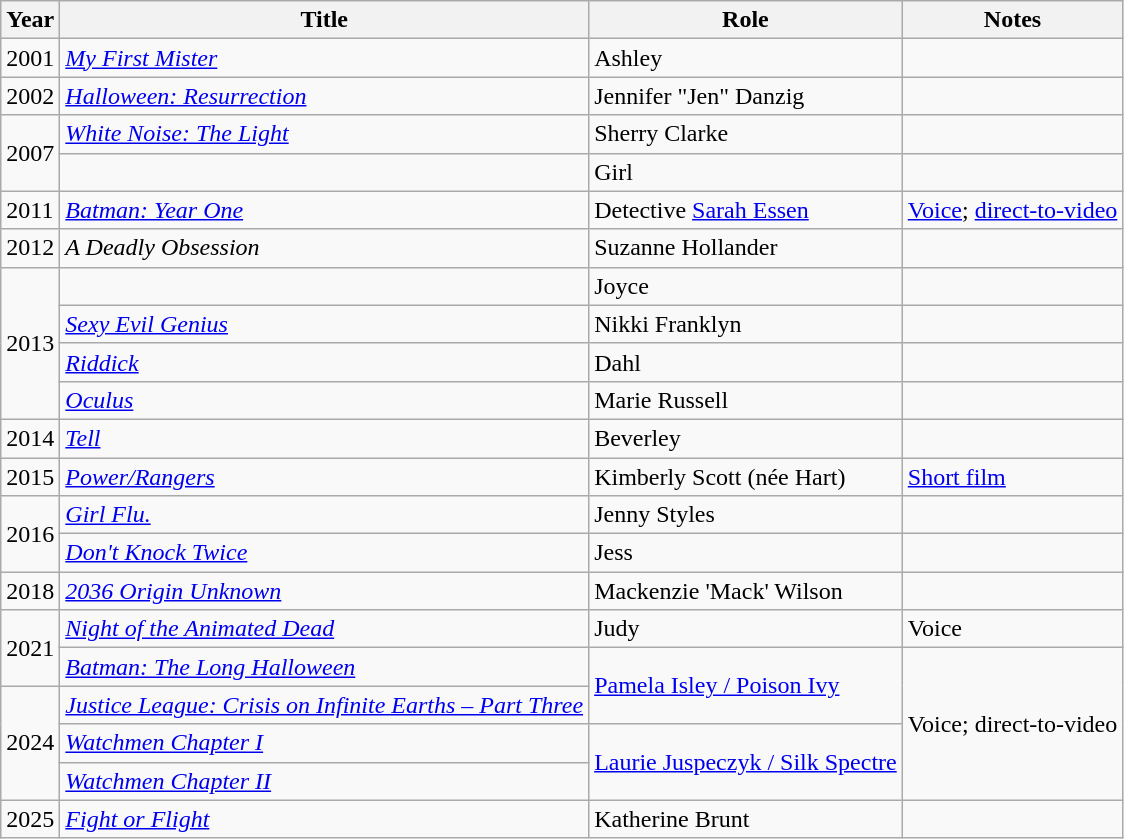<table class="wikitable sortable">
<tr>
<th>Year</th>
<th>Title</th>
<th>Role</th>
<th class="unsortable">Notes</th>
</tr>
<tr>
<td>2001</td>
<td><em><a href='#'>My First Mister</a></em></td>
<td>Ashley</td>
<td></td>
</tr>
<tr>
<td>2002</td>
<td><em><a href='#'>Halloween: Resurrection</a></em></td>
<td>Jennifer "Jen" Danzig</td>
<td></td>
</tr>
<tr>
<td rowspan="2">2007</td>
<td><em><a href='#'>White Noise: The Light</a></em></td>
<td>Sherry Clarke</td>
<td></td>
</tr>
<tr>
<td><em></em></td>
<td>Girl</td>
<td></td>
</tr>
<tr>
<td>2011</td>
<td><em><a href='#'>Batman: Year One</a></em></td>
<td>Detective <a href='#'>Sarah Essen</a></td>
<td><a href='#'>Voice</a>; <a href='#'>direct-to-video</a></td>
</tr>
<tr>
<td>2012</td>
<td><em>A Deadly Obsession</em></td>
<td>Suzanne Hollander</td>
<td></td>
</tr>
<tr>
<td rowspan="4">2013</td>
<td><em></em></td>
<td>Joyce</td>
<td></td>
</tr>
<tr>
<td><em><a href='#'>Sexy Evil Genius</a></em></td>
<td>Nikki Franklyn</td>
<td></td>
</tr>
<tr>
<td><em><a href='#'>Riddick</a></em></td>
<td>Dahl</td>
<td></td>
</tr>
<tr>
<td><em><a href='#'>Oculus</a></em></td>
<td>Marie Russell</td>
<td></td>
</tr>
<tr>
<td>2014</td>
<td><em><a href='#'>Tell</a></em></td>
<td>Beverley</td>
<td></td>
</tr>
<tr>
<td>2015</td>
<td><em><a href='#'>Power/Rangers</a></em></td>
<td>Kimberly Scott (née Hart)</td>
<td><a href='#'>Short film</a></td>
</tr>
<tr>
<td rowspan="2">2016</td>
<td><em><a href='#'>Girl Flu.</a></em></td>
<td>Jenny Styles</td>
<td></td>
</tr>
<tr>
<td><em><a href='#'>Don't Knock Twice</a></em></td>
<td>Jess</td>
<td></td>
</tr>
<tr>
<td>2018</td>
<td><em><a href='#'>2036 Origin Unknown</a></em></td>
<td>Mackenzie 'Mack' Wilson</td>
<td></td>
</tr>
<tr>
<td rowspan="2">2021</td>
<td><em><a href='#'>Night of the Animated Dead</a></em></td>
<td>Judy</td>
<td>Voice</td>
</tr>
<tr>
<td><em><a href='#'>Batman: The Long Halloween</a></em></td>
<td rowspan="2"><a href='#'>Pamela Isley / Poison Ivy</a></td>
<td rowspan="4">Voice; direct-to-video</td>
</tr>
<tr>
<td rowspan="3">2024</td>
<td><em><a href='#'>Justice League: Crisis on Infinite Earths – Part Three</a></em></td>
</tr>
<tr>
<td><em><a href='#'>Watchmen Chapter I</a></em></td>
<td rowspan="2"><a href='#'>Laurie Juspeczyk / Silk Spectre</a></td>
</tr>
<tr>
<td><em><a href='#'>Watchmen Chapter II</a></em></td>
</tr>
<tr>
<td>2025</td>
<td><em><a href='#'>Fight or Flight</a></em></td>
<td>Katherine Brunt</td>
<td></td>
</tr>
</table>
